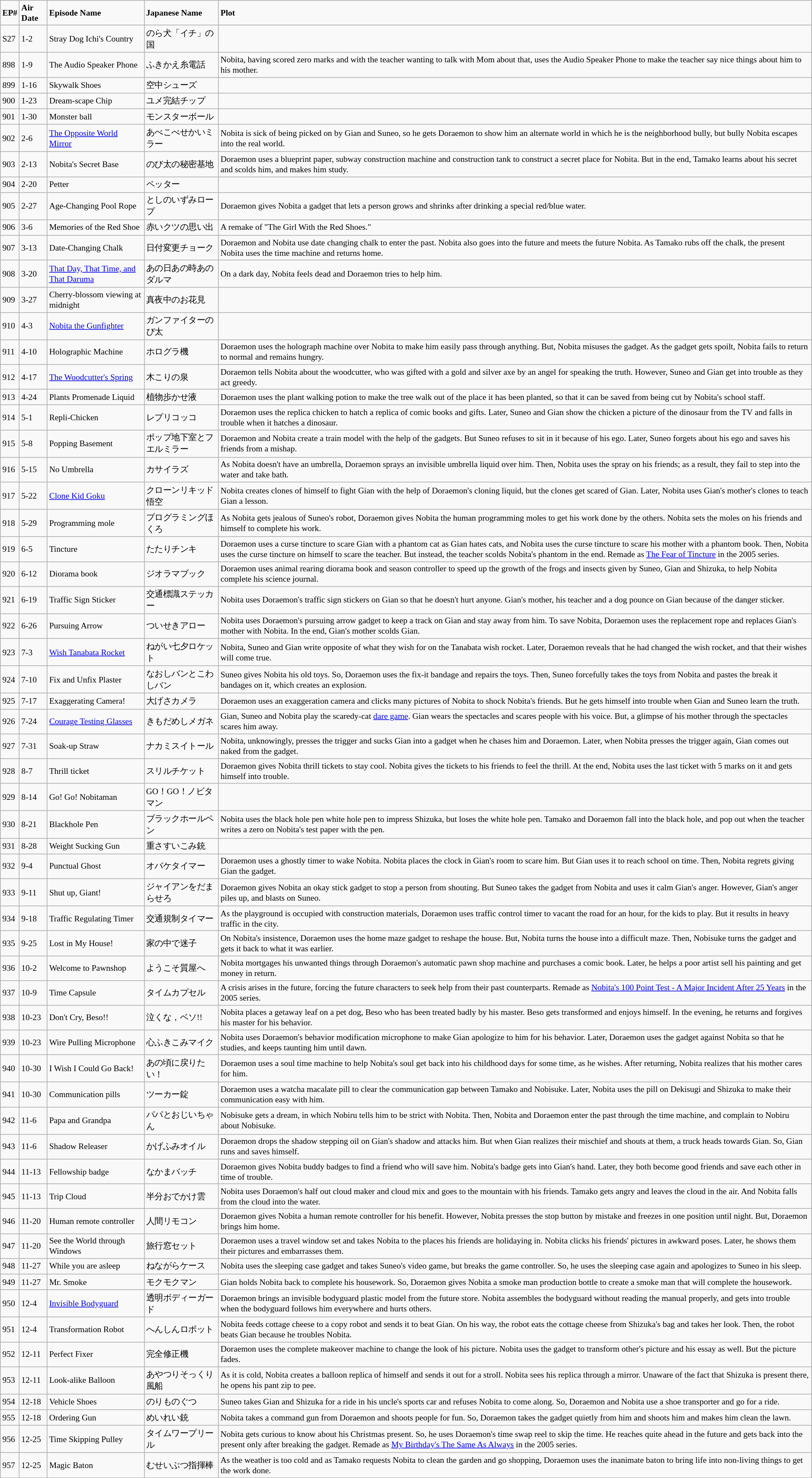<table class="wikitable" style="font-size:small;">
<tr>
<td><strong>EP#</strong></td>
<td><strong>Air Date</strong></td>
<td><strong>Episode Name</strong></td>
<td><strong>Japanese Name</strong></td>
<td><strong>Plot</strong></td>
</tr>
<tr>
<td>S27</td>
<td>1-2</td>
<td>Stray Dog Ichi's Country</td>
<td>のら犬「イチ」の国</td>
<td></td>
</tr>
<tr>
<td>898</td>
<td>1-9</td>
<td>The Audio Speaker Phone</td>
<td>ふきかえ糸電話</td>
<td>Nobita, having scored zero marks and with the teacher wanting to talk with Mom about that, uses the Audio Speaker Phone to make the teacher say nice things about him to his mother.</td>
</tr>
<tr>
<td>899</td>
<td>1-16</td>
<td>Skywalk Shoes</td>
<td>空中シューズ</td>
<td></td>
</tr>
<tr>
<td>900</td>
<td>1-23</td>
<td>Dream-scape Chip</td>
<td>ユメ完結チップ</td>
<td></td>
</tr>
<tr>
<td>901</td>
<td>1-30</td>
<td>Monster ball</td>
<td>モンスターボール</td>
<td></td>
</tr>
<tr>
<td>902</td>
<td>2-6</td>
<td><a href='#'>The Opposite World Mirror</a></td>
<td>あべこべせかいミラー</td>
<td>Nobita is sick of being picked on by Gian and Suneo, so he gets Doraemon to show him an alternate world in which he is the neighborhood bully, but bully Nobita escapes into the real world.</td>
</tr>
<tr>
<td>903</td>
<td>2-13</td>
<td>Nobita's Secret Base</td>
<td>のび太の秘密基地</td>
<td>Doraemon uses a blueprint paper, subway construction machine and construction tank to construct a secret place for Nobita. But in the end, Tamako learns about his secret and scolds him, and makes him study.</td>
</tr>
<tr>
<td>904</td>
<td>2-20</td>
<td>Petter</td>
<td>ペッター</td>
<td></td>
</tr>
<tr>
<td>905</td>
<td>2-27</td>
<td>Age-Changing Pool Rope</td>
<td>としのいずみロープ</td>
<td>Doraemon gives Nobita a gadget that lets a person grows and shrinks after drinking a special red/blue water.</td>
</tr>
<tr>
<td>906</td>
<td>3-6</td>
<td>Memories of the Red Shoe</td>
<td>赤いクツの思い出</td>
<td>A remake of "The Girl With the Red Shoes."</td>
</tr>
<tr>
<td>907</td>
<td>3-13</td>
<td>Date-Changing Chalk</td>
<td>日付変更チョーク</td>
<td>Doraemon and Nobita use date changing chalk to enter the past. Nobita also goes into the future and meets the future Nobita. As Tamako rubs off the chalk, the present Nobita uses the time machine and returns home.</td>
</tr>
<tr>
<td>908</td>
<td>3-20</td>
<td><a href='#'>That Day, That Time, and That Daruma</a></td>
<td>あの日あの時あのダルマ</td>
<td>On a dark day, Nobita feels dead and Doraemon tries to help him.</td>
</tr>
<tr>
<td>909</td>
<td>3-27</td>
<td>Cherry-blossom viewing at midnight</td>
<td>真夜中のお花見</td>
<td></td>
</tr>
<tr>
<td>910</td>
<td>4-3</td>
<td><a href='#'>Nobita the Gunfighter</a></td>
<td>ガンファイターのび太</td>
<td></td>
</tr>
<tr>
<td>911</td>
<td>4-10</td>
<td>Holographic Machine</td>
<td>ホログラ機</td>
<td>Doraemon uses the holograph machine over Nobita to make him easily pass through anything. But, Nobita misuses the gadget. As the gadget gets spoilt, Nobita fails to return to normal and remains hungry.</td>
</tr>
<tr>
<td>912</td>
<td>4-17</td>
<td><a href='#'>The Woodcutter's Spring</a></td>
<td>木こりの泉</td>
<td>Doraemon tells Nobita about the woodcutter, who was gifted with a gold and silver axe by an angel for speaking the truth. However, Suneo and Gian get into trouble as they act greedy.</td>
</tr>
<tr>
<td>913</td>
<td>4-24</td>
<td>Plants Promenade Liquid</td>
<td>植物歩かせ液</td>
<td>Doraemon uses the plant walking potion to make the tree walk out of the place it has been planted, so that it can be saved from being cut by Nobita's school staff.</td>
</tr>
<tr>
<td>914</td>
<td>5-1</td>
<td>Repli-Chicken</td>
<td>レプリコッコ</td>
<td>Doraemon uses the replica chicken to hatch a replica of comic books and gifts. Later, Suneo and Gian show the chicken a picture of the dinosaur from the TV and falls in trouble when it hatches a dinosaur.</td>
</tr>
<tr>
<td>915</td>
<td>5-8</td>
<td>Popping Basement</td>
<td>ポップ地下室とフエルミラー</td>
<td>Doraemon and Nobita create a train model with the help of the gadgets. But Suneo refuses to sit in it because of his ego. Later, Suneo forgets about his ego and saves his friends from a mishap.</td>
</tr>
<tr>
<td>916</td>
<td>5-15</td>
<td>No Umbrella</td>
<td>カサイラズ</td>
<td>As Nobita doesn't have an umbrella, Doraemon sprays an invisible umbrella liquid over him. Then, Nobita uses the spray on his friends; as a result, they fail to step into the water and take bath.</td>
</tr>
<tr>
<td>917</td>
<td>5-22</td>
<td><a href='#'>Clone Kid Goku</a></td>
<td>クローンリキッド悟空</td>
<td>Nobita creates clones of himself to fight Gian with the help of Doraemon's cloning liquid, but the clones get scared of Gian. Later, Nobita uses Gian's mother's clones to teach Gian a lesson.</td>
</tr>
<tr>
<td>918</td>
<td>5-29</td>
<td>Programming mole</td>
<td>プログラミングほくろ</td>
<td>As Nobita gets jealous of Suneo's robot, Doraemon gives Nobita the human programming moles to get his work done by the others. Nobita sets the moles on his friends and himself to complete his work.</td>
</tr>
<tr>
<td>919</td>
<td>6-5</td>
<td>Tincture</td>
<td>たたりチンキ</td>
<td>Doraemon uses a curse tincture to scare Gian with a phantom cat as Gian hates cats, and Nobita uses the curse tincture to scare his mother with a phantom book. Then, Nobita uses the curse tincture on himself to scare the teacher. But instead, the teacher scolds Nobita's phantom in the end. Remade as <a href='#'>The Fear of Tincture</a> in the 2005 series.</td>
</tr>
<tr>
<td>920</td>
<td>6-12</td>
<td>Diorama book</td>
<td>ジオラマブック</td>
<td>Doraemon uses animal rearing diorama book and season controller to speed up the growth of the frogs and insects given by Suneo, Gian and Shizuka, to help Nobita complete his science journal.</td>
</tr>
<tr>
<td>921</td>
<td>6-19</td>
<td>Traffic Sign Sticker</td>
<td>交通標識ステッカー</td>
<td>Nobita uses Doraemon's traffic sign stickers on Gian so that he doesn't hurt anyone. Gian's mother, his teacher and a dog pounce on Gian because of the danger sticker.</td>
</tr>
<tr>
<td>922</td>
<td>6-26</td>
<td>Pursuing Arrow</td>
<td>ついせきアロー</td>
<td>Nobita uses Doraemon's pursuing arrow gadget to keep a track on Gian and stay away from him. To save Nobita, Doraemon uses the replacement rope and replaces Gian's mother with Nobita. In the end, Gian's mother scolds Gian.</td>
</tr>
<tr>
<td>923</td>
<td>7-3</td>
<td><a href='#'>Wish Tanabata Rocket</a></td>
<td>ねがい七夕ロケット</td>
<td>Nobita, Suneo and Gian write opposite of what they wish for on the Tanabata wish rocket. Later, Doraemon reveals that he had changed the wish rocket, and that their wishes will come true.</td>
</tr>
<tr>
<td>924</td>
<td>7-10</td>
<td>Fix and Unfix Plaster</td>
<td>なおしバンとこわしバン</td>
<td>Suneo gives Nobita his old toys. So, Doraemon uses the fix-it bandage and repairs the toys. Then, Suneo forcefully takes the toys from Nobita and pastes the break it bandages on it, which creates an explosion.</td>
</tr>
<tr>
<td>925</td>
<td>7-17</td>
<td>Exaggerating Camera!</td>
<td>大げさカメラ</td>
<td>Doraemon uses an exaggeration camera and clicks many pictures of Nobita to shock Nobita's friends. But he gets himself into trouble when Gian and Suneo learn the truth.</td>
</tr>
<tr>
<td>926</td>
<td>7-24</td>
<td><a href='#'>Courage Testing Glasses</a></td>
<td>きもだめしメガネ</td>
<td>Gian, Suneo and Nobita play the scaredy-cat <a href='#'>dare game</a>. Gian wears the spectacles and scares people with his voice. But, a glimpse of his mother through the spectacles scares him away.</td>
</tr>
<tr>
<td>927</td>
<td>7-31</td>
<td>Soak-up Straw</td>
<td>ナカミスイトール</td>
<td>Nobita, unknowingly, presses the trigger and sucks Gian into a gadget when he chases him and Doraemon. Later, when Nobita presses the trigger again, Gian comes out naked from the gadget.</td>
</tr>
<tr>
<td>928</td>
<td>8-7</td>
<td>Thrill ticket</td>
<td>スリルチケット</td>
<td>Doraemon gives Nobita thrill tickets to stay cool. Nobita gives the tickets to his friends to feel the thrill. At the end, Nobita uses the last ticket with 5 marks on it and gets himself into trouble.</td>
</tr>
<tr>
<td>929</td>
<td>8-14</td>
<td>Go! Go! Nobitaman</td>
<td>GO！GO！ノビタマン</td>
<td></td>
</tr>
<tr>
<td>930</td>
<td>8-21</td>
<td>Blackhole Pen</td>
<td>ブラックホールペン</td>
<td>Nobita uses the black hole pen white hole pen to impress Shizuka, but loses the white hole pen. Tamako and Doraemon fall into the black hole, and pop out when the teacher writes a zero on Nobita's test paper with the pen.</td>
</tr>
<tr>
<td>931</td>
<td>8-28</td>
<td>Weight Sucking Gun</td>
<td>重さすいこみ銃</td>
<td></td>
</tr>
<tr>
<td>932</td>
<td>9-4</td>
<td>Punctual Ghost</td>
<td>オバケタイマー</td>
<td>Doraemon uses a ghostly timer to wake Nobita. Nobita places the clock in Gian's room to scare him. But Gian uses it to reach school on time. Then, Nobita regrets giving Gian the gadget.</td>
</tr>
<tr>
<td>933</td>
<td>9-11</td>
<td>Shut up, Giant!</td>
<td>ジャイアンをだまらせろ</td>
<td>Doraemon gives Nobita an okay stick gadget to stop a person from shouting. But Suneo takes the gadget from Nobita and uses it calm Gian's anger. However, Gian's anger piles up, and blasts on Suneo.</td>
</tr>
<tr>
<td>934</td>
<td>9-18</td>
<td>Traffic Regulating Timer</td>
<td>交通規制タイマー</td>
<td>As the playground is occupied with construction materials, Doraemon uses traffic control timer to vacant the road for an hour, for the kids to play. But it results in heavy traffic in the city.</td>
</tr>
<tr>
<td>935</td>
<td>9-25</td>
<td>Lost in My House!</td>
<td>家の中で迷子</td>
<td>On Nobita's insistence, Doraemon uses the home maze gadget to reshape the house. But, Nobita turns the house into a difficult maze. Then, Nobisuke turns the gadget and gets it back to what it was earlier.</td>
</tr>
<tr>
<td>936</td>
<td>10-2</td>
<td>Welcome to Pawnshop</td>
<td>ようこそ質屋へ</td>
<td>Nobita mortgages his unwanted things through Doraemon's automatic pawn shop machine and purchases a comic book. Later, he helps a poor artist sell his painting and get money in return.</td>
</tr>
<tr>
<td>937</td>
<td>10-9</td>
<td>Time Capsule</td>
<td>タイムカプセル</td>
<td>A crisis arises in the future, forcing the future characters to seek help from their past counterparts. Remade as <a href='#'>Nobita's 100 Point Test - A Major Incident After 25 Years</a> in the 2005 series.</td>
</tr>
<tr>
<td>938</td>
<td>10-23</td>
<td>Don't Cry, Beso!!</td>
<td>泣くな，ベソ!!</td>
<td>Nobita places a getaway leaf on a pet dog, Beso who has been treated badly by his master. Beso gets transformed and enjoys himself. In the evening, he returns and forgives his master for his behavior.</td>
</tr>
<tr>
<td>939</td>
<td>10-23</td>
<td>Wire Pulling Microphone</td>
<td>心ふきこみマイク</td>
<td>Nobita uses Doraemon's behavior modification microphone to make Gian apologize to him for his behavior. Later, Doraemon uses the gadget against Nobita so that he studies, and keeps taunting him until dawn.</td>
</tr>
<tr>
<td>940</td>
<td>10-30</td>
<td>I Wish I Could Go Back!</td>
<td>あの頃に戻りたい！</td>
<td>Doraemon uses a soul time machine to help Nobita's soul get back into his childhood days for some time, as he wishes. After returning, Nobita realizes that his mother cares for him.</td>
</tr>
<tr>
<td>941</td>
<td>10-30</td>
<td>Communication pills</td>
<td>ツーカー錠</td>
<td>Doraemon uses a watcha macalate pill to clear the communication gap between Tamako and Nobisuke. Later, Nobita uses the pill on Dekisugi and Shizuka to make their communication easy with him.</td>
</tr>
<tr>
<td>942</td>
<td>11-6</td>
<td>Papa and Grandpa</td>
<td>パパとおじいちゃん</td>
<td>Nobisuke gets a dream, in which Nobiru tells him to be strict with Nobita. Then, Nobita and Doraemon enter the past through the time machine, and complain to Nobiru about Nobisuke.</td>
</tr>
<tr>
<td>943</td>
<td>11-6</td>
<td>Shadow Releaser</td>
<td>かげふみオイル</td>
<td>Doraemon drops the shadow stepping oil on Gian's shadow and attacks him. But when Gian realizes their mischief and shouts at them, a truck heads towards Gian. So, Gian runs and saves himself.</td>
</tr>
<tr>
<td>944</td>
<td>11-13</td>
<td>Fellowship badge</td>
<td>なかまバッチ</td>
<td>Doraemon gives Nobita buddy badges to find a friend who will save him. Nobita's badge gets into Gian's hand. Later, they both become good friends and save each other in time of trouble.</td>
</tr>
<tr>
<td>945</td>
<td>11-13</td>
<td>Trip Cloud</td>
<td>半分おでかけ雲</td>
<td>Nobita uses Doraemon's half out cloud maker and cloud mix and goes to the mountain with his friends. Tamako gets angry and leaves the cloud in the air. And Nobita falls from the cloud into the water.</td>
</tr>
<tr>
<td>946</td>
<td>11-20</td>
<td>Human remote controller</td>
<td>人間リモコン</td>
<td>Doraemon gives Nobita a human remote controller for his benefit. However, Nobita presses the stop button by mistake and freezes in one position until night. But, Doraemon brings him home.</td>
</tr>
<tr>
<td>947</td>
<td>11-20</td>
<td>See the World through Windows</td>
<td>旅行窓セット</td>
<td>Doraemon uses a travel window set and takes Nobita to the places his friends are holidaying in. Nobita clicks his friends' pictures in awkward poses. Later, he shows them their pictures and embarrasses them.</td>
</tr>
<tr>
<td>948</td>
<td>11-27</td>
<td>While you are asleep</td>
<td>ねながらケース</td>
<td>Nobita uses the sleeping case gadget and takes Suneo's video game, but breaks the game controller. So, he uses the sleeping case again and apologizes to Suneo in his sleep.</td>
</tr>
<tr>
<td>949</td>
<td>11-27</td>
<td>Mr. Smoke</td>
<td>モクモクマン</td>
<td>Gian holds Nobita back to complete his housework. So, Doraemon gives Nobita a smoke man production bottle to create a smoke man that will complete the housework.</td>
</tr>
<tr>
<td>950</td>
<td>12-4</td>
<td><a href='#'>Invisible Bodyguard</a></td>
<td>透明ボディーガード</td>
<td>Doraemon brings an invisible bodyguard plastic model from the future store. Nobita assembles the bodyguard without reading the manual properly, and gets into trouble when the bodyguard follows him everywhere and hurts others.</td>
</tr>
<tr>
<td>951</td>
<td>12-4</td>
<td>Transformation Robot</td>
<td>へんしんロボット</td>
<td>Nobita feeds cottage cheese to a copy robot and sends it to beat Gian. On his way, the robot eats the cottage cheese from Shizuka's bag and takes her look. Then, the robot beats Gian because he troubles Nobita.</td>
</tr>
<tr>
<td>952</td>
<td>12-11</td>
<td>Perfect Fixer</td>
<td>完全修正機</td>
<td>Doraemon uses the complete makeover machine to change the look of his picture. Nobita uses the gadget to transform other's picture and his essay as well. But the picture fades.</td>
</tr>
<tr>
<td>953</td>
<td>12-11</td>
<td>Look-alike Balloon</td>
<td>あやつりそっくり風船</td>
<td>As it is cold, Nobita creates a balloon replica of himself and sends it out for a stroll. Nobita sees his replica through a mirror. Unaware of the fact that Shizuka is present there, he opens his pant zip to pee.</td>
</tr>
<tr>
<td>954</td>
<td>12-18</td>
<td>Vehicle Shoes</td>
<td>のりものぐつ</td>
<td>Suneo takes Gian and Shizuka for a ride in his uncle's sports car and refuses Nobita to come along. So, Doraemon and Nobita use a shoe transporter and go for a ride.</td>
</tr>
<tr>
<td>955</td>
<td>12-18</td>
<td>Ordering Gun</td>
<td>めいれい銃</td>
<td>Nobita takes a command gun from Doraemon and shoots people for fun. So, Doraemon takes the gadget quietly from him and shoots him and makes him clean the lawn.</td>
</tr>
<tr>
<td>956</td>
<td>12-25</td>
<td>Time Skipping Pulley</td>
<td>タイムワープリール</td>
<td>Nobita gets curious to know about his Christmas present. So, he uses Doraemon's time swap reel to skip the time. He reaches quite ahead in the future and gets back into the present only after breaking the gadget. Remade as <a href='#'>My Birthday's The Same As Always</a> in the 2005 series.</td>
</tr>
<tr>
<td>957</td>
<td>12-25</td>
<td>Magic Baton</td>
<td>むせいぶつ指揮棒</td>
<td>As the weather is too cold and as Tamako requests Nobita to clean the garden and go shopping, Doraemon uses the inanimate baton to bring life into non-living things to get the work done.</td>
</tr>
</table>
